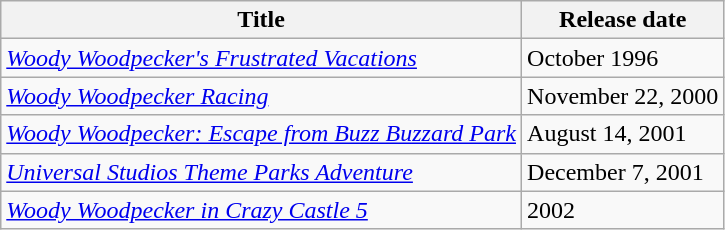<table class="wikitable">
<tr>
<th>Title</th>
<th>Release date</th>
</tr>
<tr>
<td><a href='#'><em>Woody Woodpecker's Frustrated Vacations</em></a></td>
<td>October 1996</td>
</tr>
<tr>
<td><em><a href='#'>Woody Woodpecker Racing</a></em></td>
<td>November 22, 2000</td>
</tr>
<tr>
<td><em><a href='#'>Woody Woodpecker: Escape from Buzz Buzzard Park</a></em></td>
<td>August 14, 2001</td>
</tr>
<tr>
<td><em><a href='#'>Universal Studios Theme Parks Adventure</a></em></td>
<td>December 7, 2001</td>
</tr>
<tr>
<td><em><a href='#'>Woody Woodpecker in Crazy Castle 5</a></em></td>
<td>2002</td>
</tr>
</table>
